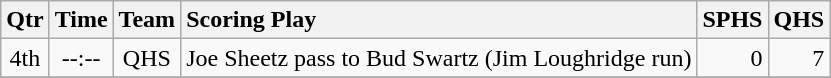<table class="wikitable">
<tr>
<th style="text-align: center;">Qtr</th>
<th style="text-align: center;">Time</th>
<th style="text-align: center;">Team</th>
<th style="text-align: left;">Scoring Play</th>
<th style="text-align: right;">SPHS</th>
<th style="text-align: right;">QHS</th>
</tr>
<tr>
<td style="text-align: center;">4th</td>
<td style="text-align: center;">--:--</td>
<td style="text-align: center;">QHS</td>
<td style="text-align: left;">Joe Sheetz pass to Bud Swartz (Jim Loughridge run)</td>
<td style="text-align: right;">0</td>
<td style="text-align: right;">7</td>
</tr>
<tr>
</tr>
</table>
